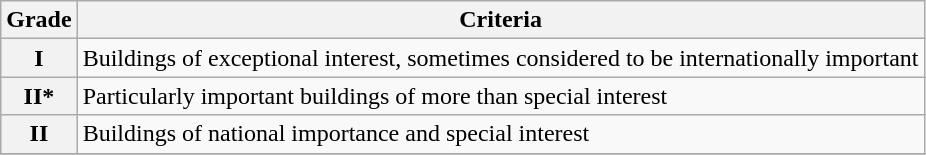<table class="wikitable">
<tr>
<th scope="col">Grade</th>
<th scope="col">Criteria</th>
</tr>
<tr>
<th scope="row" >I</th>
<td>Buildings of exceptional interest, sometimes considered to be internationally important</td>
</tr>
<tr>
<th scope="row" >II*</th>
<td>Particularly important buildings of more than special interest</td>
</tr>
<tr>
<th scope="row" >II</th>
<td>Buildings of national importance and special interest</td>
</tr>
<tr>
</tr>
</table>
